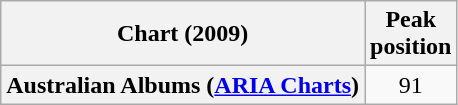<table class="wikitable sortable plainrowheaders" style="text-align:center">
<tr>
<th scope="col">Chart (2009)</th>
<th scope="col">Peak<br>position</th>
</tr>
<tr>
<th scope="row">Australian Albums (<a href='#'>ARIA Charts</a>)</th>
<td>91</td>
</tr>
</table>
